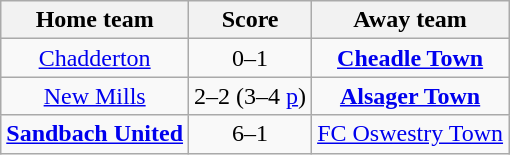<table class="wikitable" style="text-align: center">
<tr>
<th>Home team</th>
<th>Score</th>
<th>Away team</th>
</tr>
<tr>
<td><a href='#'>Chadderton</a></td>
<td>0–1</td>
<td><strong><a href='#'>Cheadle Town</a></strong></td>
</tr>
<tr>
<td><a href='#'>New Mills</a></td>
<td>2–2 (3–4 <a href='#'>p</a>)</td>
<td><strong><a href='#'>Alsager Town</a></strong></td>
</tr>
<tr>
<td><strong><a href='#'>Sandbach United</a></strong></td>
<td>6–1</td>
<td><a href='#'>FC Oswestry Town</a></td>
</tr>
</table>
